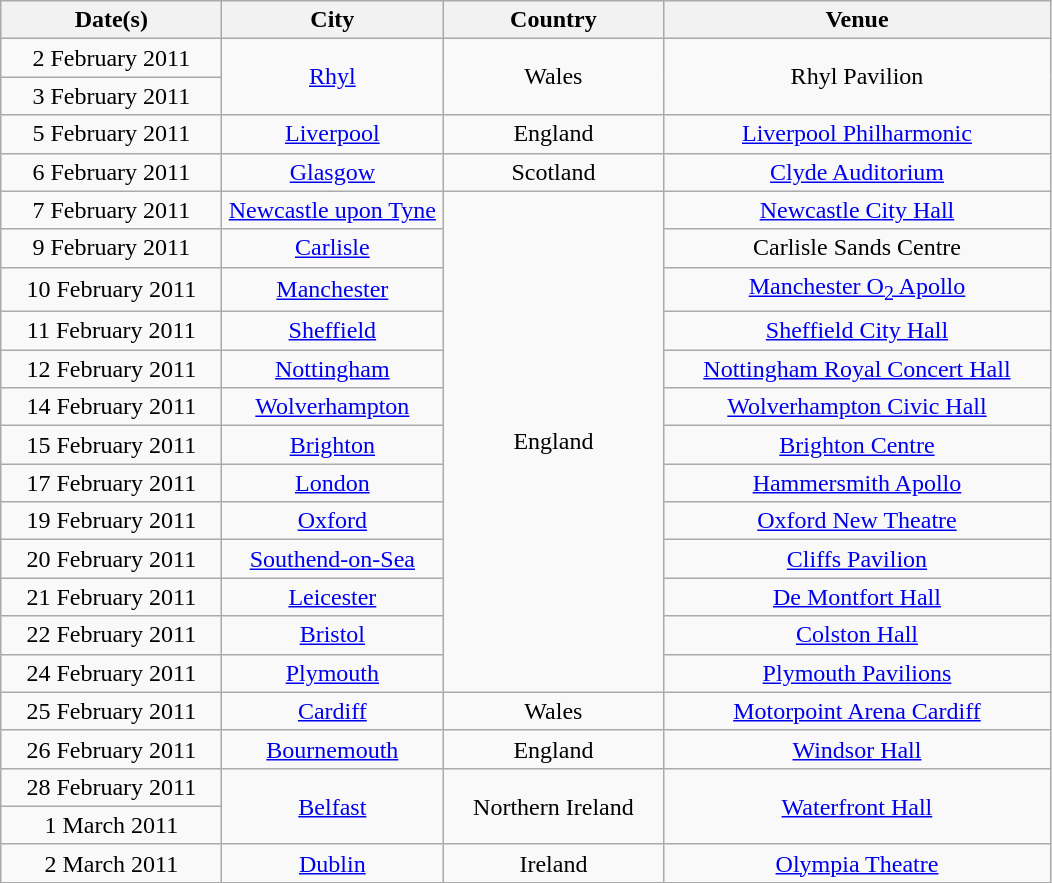<table class="wikitable" style="text-align:center">
<tr>
<th style="width:140px;">Date(s)</th>
<th style="width:140px;">City</th>
<th style="width:140px;">Country</th>
<th style="width:250px;">Venue</th>
</tr>
<tr>
<td>2 February 2011</td>
<td rowspan="2"><a href='#'>Rhyl</a></td>
<td rowspan="2">Wales</td>
<td rowspan="2">Rhyl Pavilion</td>
</tr>
<tr>
<td>3 February 2011</td>
</tr>
<tr>
<td>5 February 2011</td>
<td><a href='#'>Liverpool</a></td>
<td>England</td>
<td><a href='#'>Liverpool Philharmonic</a></td>
</tr>
<tr>
<td>6 February 2011</td>
<td><a href='#'>Glasgow</a></td>
<td>Scotland</td>
<td><a href='#'>Clyde Auditorium</a></td>
</tr>
<tr>
<td>7 February 2011</td>
<td><a href='#'>Newcastle upon Tyne</a></td>
<td rowspan="13">England</td>
<td><a href='#'>Newcastle City Hall</a></td>
</tr>
<tr>
<td>9 February 2011</td>
<td><a href='#'>Carlisle</a></td>
<td>Carlisle Sands Centre</td>
</tr>
<tr>
<td>10 February 2011</td>
<td><a href='#'>Manchester</a></td>
<td><a href='#'>Manchester O<sub>2</sub> Apollo</a></td>
</tr>
<tr>
<td>11 February 2011</td>
<td><a href='#'>Sheffield</a></td>
<td><a href='#'>Sheffield City Hall</a></td>
</tr>
<tr>
<td>12 February 2011</td>
<td><a href='#'>Nottingham</a></td>
<td><a href='#'>Nottingham Royal Concert Hall</a></td>
</tr>
<tr>
<td>14 February 2011</td>
<td><a href='#'>Wolverhampton</a></td>
<td><a href='#'>Wolverhampton Civic Hall</a></td>
</tr>
<tr>
<td>15 February 2011</td>
<td><a href='#'>Brighton</a></td>
<td><a href='#'>Brighton Centre</a></td>
</tr>
<tr>
<td>17 February 2011</td>
<td><a href='#'>London</a></td>
<td><a href='#'>Hammersmith Apollo</a></td>
</tr>
<tr>
<td>19 February 2011</td>
<td><a href='#'>Oxford</a></td>
<td><a href='#'>Oxford New Theatre</a></td>
</tr>
<tr>
<td>20 February 2011</td>
<td><a href='#'>Southend-on-Sea</a></td>
<td><a href='#'>Cliffs Pavilion</a></td>
</tr>
<tr>
<td>21 February 2011</td>
<td><a href='#'>Leicester</a></td>
<td><a href='#'>De Montfort Hall</a></td>
</tr>
<tr>
<td>22 February 2011</td>
<td><a href='#'>Bristol</a></td>
<td><a href='#'>Colston Hall</a></td>
</tr>
<tr>
<td>24 February 2011</td>
<td><a href='#'>Plymouth</a></td>
<td><a href='#'>Plymouth Pavilions</a></td>
</tr>
<tr>
<td>25 February 2011</td>
<td><a href='#'>Cardiff</a></td>
<td>Wales</td>
<td><a href='#'>Motorpoint Arena Cardiff</a></td>
</tr>
<tr>
<td>26 February 2011</td>
<td><a href='#'>Bournemouth</a></td>
<td>England</td>
<td><a href='#'>Windsor Hall</a></td>
</tr>
<tr>
<td>28 February 2011</td>
<td rowspan="2"><a href='#'>Belfast</a></td>
<td rowspan="2">Northern Ireland</td>
<td rowspan="2"><a href='#'>Waterfront Hall</a></td>
</tr>
<tr>
<td>1 March 2011</td>
</tr>
<tr>
<td>2 March 2011</td>
<td><a href='#'>Dublin</a></td>
<td>Ireland</td>
<td><a href='#'>Olympia Theatre</a></td>
</tr>
</table>
